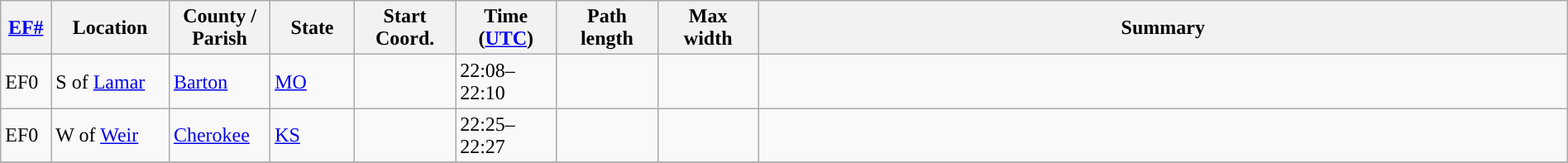<table class="wikitable sortable" style="width:100%;">
<tr>
<th scope="col"  style="width:3%; text-align:center;"><a href='#'>EF#</a></th>
<th scope="col"  style="width:7%; text-align:center;" class="unsortable">Location</th>
<th scope="col"  style="width:6%; text-align:center;" class="unsortable">County / Parish</th>
<th scope="col"  style="width:5%; text-align:center;">State</th>
<th scope="col"  style="width:6%; text-align:center;">Start Coord.</th>
<th scope="col"  style="width:6%; text-align:center;">Time (<a href='#'>UTC</a>)</th>
<th scope="col"  style="width:6%; text-align:center;">Path length</th>
<th scope="col"  style="width:6%; text-align:center;">Max width</th>
<th scope="col" class="unsortable" style="width:48%; text-align:center;">Summary</th>
</tr>
<tr>
<td>EF0</td>
<td>S of <a href='#'>Lamar</a></td>
<td><a href='#'>Barton</a></td>
<td><a href='#'>MO</a></td>
<td></td>
<td>22:08–22:10</td>
<td></td>
<td></td>
<td></td>
</tr>
<tr>
<td>EF0</td>
<td>W of <a href='#'>Weir</a></td>
<td><a href='#'>Cherokee</a></td>
<td><a href='#'>KS</a></td>
<td></td>
<td>22:25–22:27</td>
<td></td>
<td></td>
<td></td>
</tr>
<tr>
</tr>
</table>
